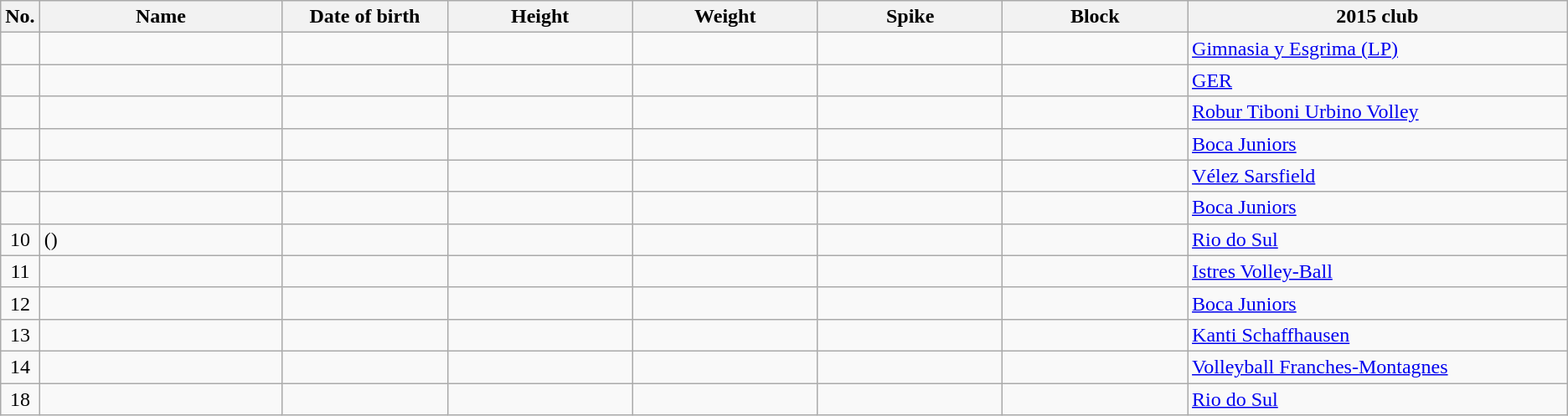<table class="wikitable sortable" style="font-size:100%; text-align:center;">
<tr>
<th>No.</th>
<th style="width:12em">Name</th>
<th style="width:8em">Date of birth</th>
<th style="width:9em">Height</th>
<th style="width:9em">Weight</th>
<th style="width:9em">Spike</th>
<th style="width:9em">Block</th>
<th style="width:19em">2015 club</th>
</tr>
<tr>
<td></td>
<td align=left></td>
<td align=right></td>
<td></td>
<td></td>
<td></td>
<td></td>
<td align=left> <a href='#'>Gimnasia y Esgrima (LP)</a></td>
</tr>
<tr>
<td></td>
<td align=left></td>
<td align=right></td>
<td></td>
<td></td>
<td></td>
<td></td>
<td align=left> <a href='#'>GER</a></td>
</tr>
<tr>
<td></td>
<td align=left></td>
<td align=right></td>
<td></td>
<td></td>
<td></td>
<td></td>
<td align=left> <a href='#'>Robur Tiboni Urbino Volley</a></td>
</tr>
<tr>
<td></td>
<td align=left></td>
<td align=right></td>
<td></td>
<td></td>
<td></td>
<td></td>
<td align=left> <a href='#'>Boca Juniors</a></td>
</tr>
<tr>
<td></td>
<td align=left></td>
<td align=right></td>
<td></td>
<td></td>
<td></td>
<td></td>
<td align=left> <a href='#'>Vélez Sarsfield</a></td>
</tr>
<tr>
<td></td>
<td align=left></td>
<td align=right></td>
<td></td>
<td></td>
<td></td>
<td></td>
<td align=left> <a href='#'>Boca Juniors</a></td>
</tr>
<tr>
<td>10</td>
<td align=left> ()</td>
<td align=right></td>
<td></td>
<td></td>
<td></td>
<td></td>
<td align=left> <a href='#'>Rio do Sul</a></td>
</tr>
<tr>
<td>11</td>
<td align=left></td>
<td align=right></td>
<td></td>
<td></td>
<td></td>
<td></td>
<td align=left> <a href='#'>Istres Volley-Ball</a></td>
</tr>
<tr>
<td>12</td>
<td align=left></td>
<td align=right></td>
<td></td>
<td></td>
<td></td>
<td></td>
<td align=left> <a href='#'>Boca Juniors</a></td>
</tr>
<tr>
<td>13</td>
<td align=left></td>
<td align=right></td>
<td></td>
<td></td>
<td></td>
<td></td>
<td align=left> <a href='#'>Kanti Schaffhausen</a></td>
</tr>
<tr>
<td>14</td>
<td align=left></td>
<td align=right></td>
<td></td>
<td></td>
<td></td>
<td></td>
<td align=left> <a href='#'>Volleyball Franches-Montagnes</a></td>
</tr>
<tr>
<td>18</td>
<td align=left></td>
<td align=right></td>
<td></td>
<td></td>
<td></td>
<td></td>
<td align=left> <a href='#'>Rio do Sul</a></td>
</tr>
</table>
